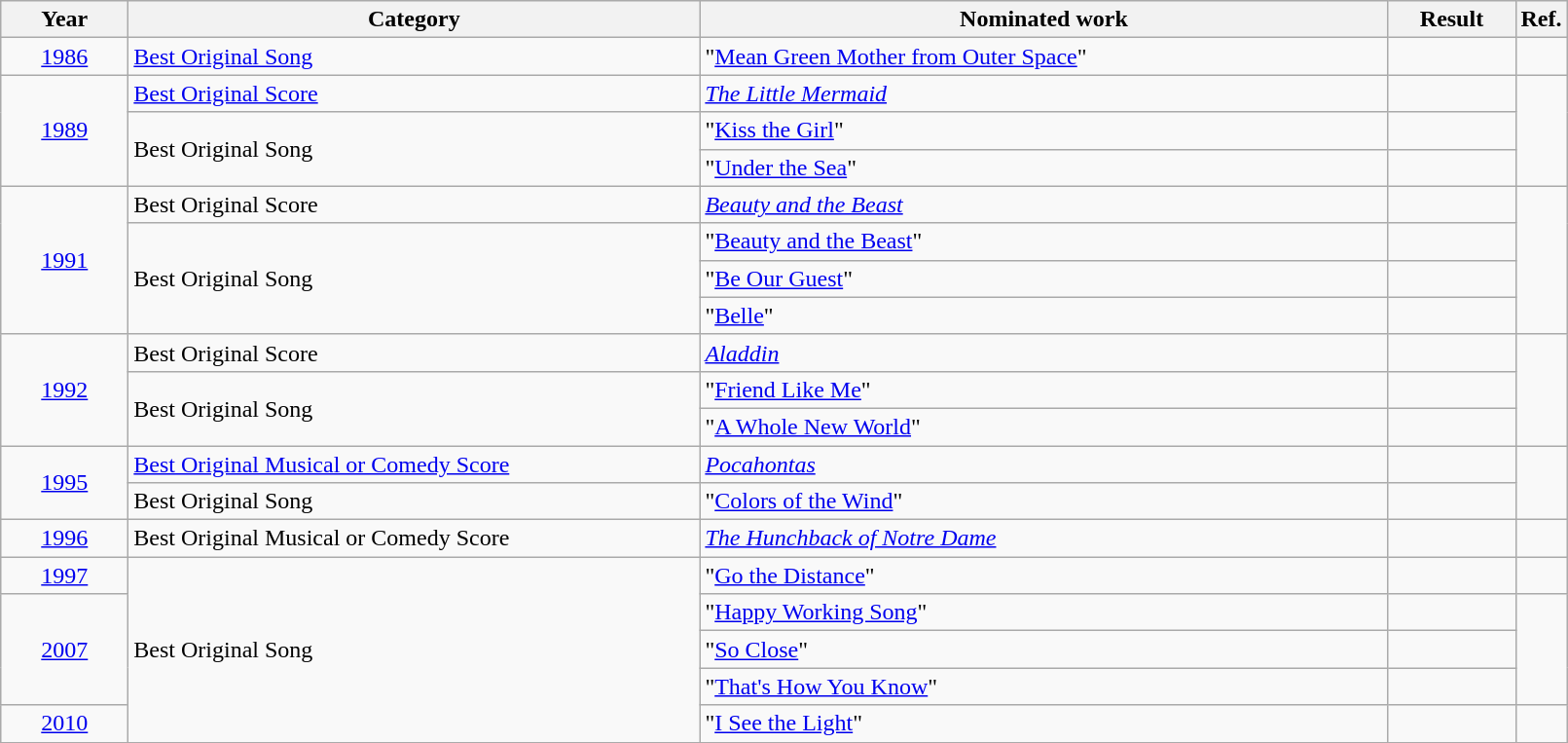<table class=wikitable>
<tr>
<th scope="col" style="width:5em;">Year</th>
<th scope="col" style="width:24em;">Category</th>
<th scope="col" style="width:29em;">Nominated work</th>
<th scope="col" style="width:5em;">Result</th>
<th>Ref.</th>
</tr>
<tr>
<td style="text-align:center;", rowspan="1"><a href='#'>1986</a></td>
<td><a href='#'>Best Original Song</a></td>
<td>"<a href='#'>Mean Green Mother from Outer Space</a>"  <br> </td>
<td></td>
<td></td>
</tr>
<tr>
<td style="text-align:center;", rowspan="3"><a href='#'>1989</a></td>
<td><a href='#'>Best Original Score</a></td>
<td><em><a href='#'>The Little Mermaid</a></em></td>
<td></td>
<td rowspan="3"></td>
</tr>
<tr>
<td rowspan="2">Best Original Song</td>
<td>"<a href='#'>Kiss the Girl</a>"  <br> </td>
<td></td>
</tr>
<tr>
<td>"<a href='#'>Under the Sea</a>"  <br> </td>
<td></td>
</tr>
<tr>
<td style="text-align:center;", rowspan="4"><a href='#'>1991</a></td>
<td>Best Original Score</td>
<td><em><a href='#'>Beauty and the Beast</a></em></td>
<td></td>
<td rowspan="4"></td>
</tr>
<tr>
<td rowspan="3">Best Original Song</td>
<td>"<a href='#'>Beauty and the Beast</a>"  <br> </td>
<td></td>
</tr>
<tr>
<td>"<a href='#'>Be Our Guest</a>"  <br> </td>
<td></td>
</tr>
<tr>
<td>"<a href='#'>Belle</a>"  <br> </td>
<td></td>
</tr>
<tr>
<td style="text-align:center;", rowspan="3"><a href='#'>1992</a></td>
<td>Best Original Score</td>
<td><em><a href='#'>Aladdin</a></em></td>
<td></td>
<td rowspan="3"></td>
</tr>
<tr>
<td rowspan="2">Best Original Song</td>
<td>"<a href='#'>Friend Like Me</a>"  <br> </td>
<td></td>
</tr>
<tr>
<td>"<a href='#'>A Whole New World</a>"  <br> </td>
<td></td>
</tr>
<tr>
<td style="text-align:center;", rowspan="2"><a href='#'>1995</a></td>
<td><a href='#'>Best Original Musical or Comedy Score</a></td>
<td><em><a href='#'>Pocahontas</a></em> <br> </td>
<td></td>
<td rowspan="2"></td>
</tr>
<tr>
<td>Best Original Song</td>
<td>"<a href='#'>Colors of the Wind</a>"  <br> </td>
<td></td>
</tr>
<tr>
<td style="text-align:center;", style="text-align:center;"><a href='#'>1996</a></td>
<td>Best Original Musical or Comedy Score</td>
<td><em><a href='#'>The Hunchback of Notre Dame</a></em> <br> </td>
<td></td>
<td></td>
</tr>
<tr>
<td style="text-align:center;"><a href='#'>1997</a></td>
<td rowspan="5">Best Original Song</td>
<td>"<a href='#'>Go the Distance</a>"  <br> </td>
<td></td>
<td></td>
</tr>
<tr>
<td style="text-align:center;", rowspan="3"><a href='#'>2007</a></td>
<td>"<a href='#'>Happy Working Song</a>"  <br> </td>
<td></td>
<td rowspan="3"></td>
</tr>
<tr>
<td>"<a href='#'>So Close</a>"  <br> </td>
<td></td>
</tr>
<tr>
<td>"<a href='#'>That's How You Know</a>"  <br> </td>
<td></td>
</tr>
<tr>
<td style="text-align:center;"><a href='#'>2010</a></td>
<td>"<a href='#'>I See the Light</a>"  <br> </td>
<td></td>
<td></td>
</tr>
<tr>
</tr>
</table>
